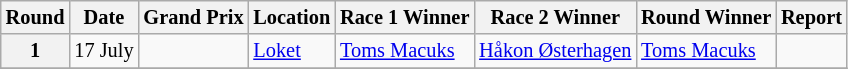<table class="wikitable" style="font-size: 85%;">
<tr>
<th>Round</th>
<th>Date</th>
<th>Grand Prix</th>
<th>Location</th>
<th>Race 1 Winner</th>
<th>Race 2 Winner</th>
<th>Round Winner</th>
<th>Report</th>
</tr>
<tr>
<th>1</th>
<td>17 July</td>
<td></td>
<td><a href='#'>Loket</a></td>
<td> <a href='#'>Toms Macuks</a></td>
<td> <a href='#'>Håkon Østerhagen</a></td>
<td> <a href='#'>Toms Macuks</a></td>
<td></td>
</tr>
<tr>
</tr>
</table>
